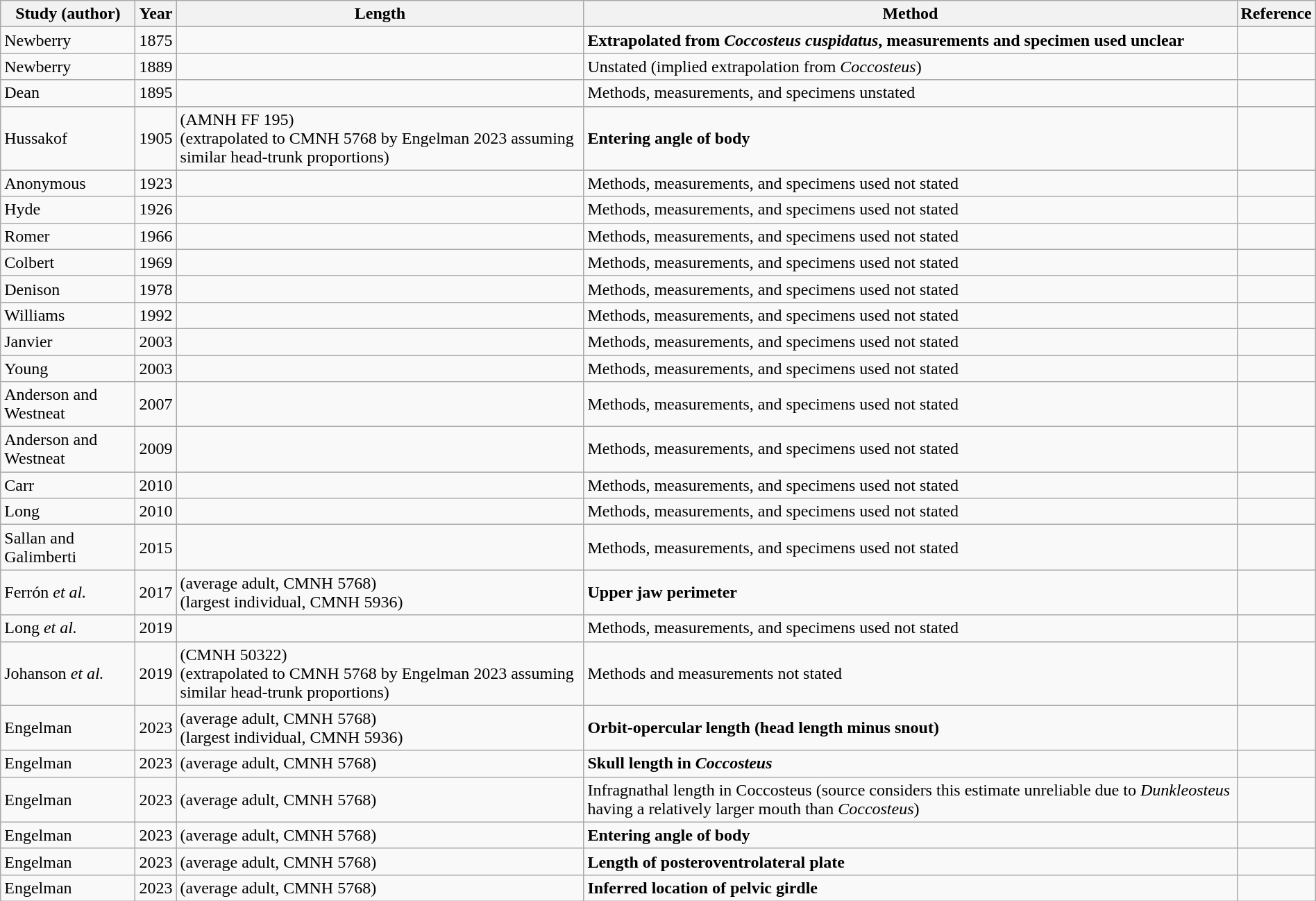<table class="wikitable sortable" style="margin-left: auto; margin-right: auto; border: none;">
<tr>
<th>Study (author)</th>
<th>Year</th>
<th>Length</th>
<th>Method</th>
<th>Reference</th>
</tr>
<tr>
<td>Newberry</td>
<td>1875</td>
<td></td>
<td><strong>Extrapolated from <em>Coccosteus cuspidatus</em>, measurements and specimen used unclear</strong></td>
<td></td>
</tr>
<tr>
<td>Newberry</td>
<td>1889</td>
<td></td>
<td>Unstated (implied extrapolation from <em>Coccosteus</em>)</td>
<td></td>
</tr>
<tr>
<td>Dean</td>
<td>1895</td>
<td></td>
<td>Methods, measurements, and specimens unstated</td>
<td></td>
</tr>
<tr>
<td>Hussakof</td>
<td>1905</td>
<td> (AMNH FF 195) <br>  (extrapolated to CMNH 5768 by Engelman 2023 assuming similar head-trunk proportions)</td>
<td><strong>Entering angle of body</strong></td>
<td></td>
</tr>
<tr>
<td>Anonymous</td>
<td>1923</td>
<td></td>
<td>Methods, measurements, and specimens used not stated</td>
<td></td>
</tr>
<tr>
<td>Hyde</td>
<td>1926</td>
<td></td>
<td>Methods, measurements, and specimens used not stated</td>
<td></td>
</tr>
<tr>
<td>Romer</td>
<td>1966</td>
<td></td>
<td>Methods, measurements, and specimens used not stated</td>
<td></td>
</tr>
<tr>
<td>Colbert</td>
<td>1969</td>
<td></td>
<td>Methods, measurements, and specimens used not stated</td>
<td></td>
</tr>
<tr>
<td>Denison</td>
<td>1978</td>
<td></td>
<td>Methods, measurements, and specimens used not stated</td>
<td></td>
</tr>
<tr>
<td>Williams</td>
<td>1992</td>
<td></td>
<td>Methods, measurements, and specimens used not stated</td>
<td></td>
</tr>
<tr>
<td>Janvier</td>
<td>2003</td>
<td></td>
<td>Methods, measurements, and specimens used not stated</td>
<td></td>
</tr>
<tr>
<td>Young</td>
<td>2003</td>
<td></td>
<td>Methods, measurements, and specimens used not stated</td>
<td></td>
</tr>
<tr>
<td>Anderson and Westneat</td>
<td>2007</td>
<td></td>
<td>Methods, measurements, and specimens used not stated</td>
<td></td>
</tr>
<tr>
<td>Anderson and Westneat</td>
<td>2009</td>
<td></td>
<td>Methods, measurements, and specimens used not stated</td>
<td></td>
</tr>
<tr>
<td>Carr</td>
<td>2010</td>
<td></td>
<td>Methods, measurements, and specimens used not stated</td>
<td></td>
</tr>
<tr>
<td>Long</td>
<td>2010</td>
<td></td>
<td>Methods, measurements, and specimens used not stated</td>
<td></td>
</tr>
<tr>
<td>Sallan and Galimberti</td>
<td>2015</td>
<td></td>
<td>Methods, measurements, and specimens used not stated</td>
<td></td>
</tr>
<tr>
<td>Ferrón <em>et al.</em></td>
<td>2017</td>
<td> (average adult, CMNH 5768) <br>  (largest individual, CMNH 5936)</td>
<td><strong>Upper jaw perimeter</strong></td>
<td></td>
</tr>
<tr>
<td>Long <em>et al.</em></td>
<td>2019</td>
<td></td>
<td>Methods, measurements, and specimens used not stated</td>
<td></td>
</tr>
<tr>
<td>Johanson <em>et al.</em></td>
<td>2019</td>
<td> (CMNH 50322) <br>  (extrapolated to CMNH 5768 by Engelman 2023 assuming similar head-trunk proportions)</td>
<td>Methods and measurements not stated</td>
<td></td>
</tr>
<tr>
<td>Engelman</td>
<td>2023</td>
<td> (average adult, CMNH 5768) <br>  (largest individual, CMNH 5936)</td>
<td><strong>Orbit-opercular length (head length minus snout)</strong></td>
<td></td>
</tr>
<tr>
<td>Engelman</td>
<td>2023</td>
<td> (average adult, CMNH 5768)</td>
<td><strong>Skull length in <em>Coccosteus<strong><em></td>
<td></td>
</tr>
<tr>
<td>Engelman</td>
<td>2023</td>
<td> (average adult, CMNH 5768)</td>
<td></strong>Infragnathal length in </em>Coccosteus</em></strong> (source considers this estimate unreliable due to <em>Dunkleosteus</em> having a relatively larger mouth than <em>Coccosteus</em>)</td>
<td></td>
</tr>
<tr>
<td>Engelman</td>
<td>2023</td>
<td> (average adult, CMNH 5768)</td>
<td><strong>Entering angle of body</strong></td>
<td></td>
</tr>
<tr>
<td>Engelman</td>
<td>2023</td>
<td> (average adult, CMNH 5768)</td>
<td><strong>Length of posteroventrolateral plate</strong></td>
<td></td>
</tr>
<tr>
<td>Engelman</td>
<td>2023</td>
<td> (average adult, CMNH 5768)</td>
<td><strong>Inferred location of pelvic girdle</strong></td>
<td></td>
</tr>
<tr>
</tr>
</table>
